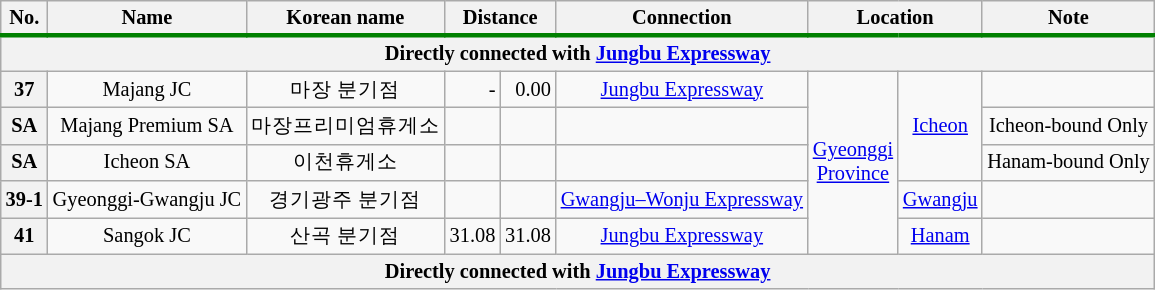<table class="wikitable" style="font-size: 85%; text-align: center;">
<tr style="border-bottom:solid 0.25em green;">
<th>No.</th>
<th>Name</th>
<th>Korean name</th>
<th colspan="2">Distance</th>
<th>Connection</th>
<th colspan="2">Location</th>
<th>Note</th>
</tr>
<tr>
<th colspan="9">Directly connected with <a href='#'>Jungbu Expressway</a></th>
</tr>
<tr>
<th>37</th>
<td>Majang JC</td>
<td>마장 분기점</td>
<td style="text-align: right;">-</td>
<td style="text-align: right;">0.00</td>
<td><a href='#'>Jungbu Expressway</a></td>
<td style="width:15px" rowspan="5"><a href='#'>Gyeonggi Province</a></td>
<td rowspan="3"><a href='#'>Icheon</a></td>
<td></td>
</tr>
<tr>
<th>SA</th>
<td>Majang Premium SA</td>
<td>마장프리미엄휴게소</td>
<td></td>
<td></td>
<td></td>
<td>Icheon-bound Only</td>
</tr>
<tr>
<th>SA</th>
<td>Icheon SA</td>
<td>이천휴게소</td>
<td></td>
<td></td>
<td></td>
<td>Hanam-bound Only</td>
</tr>
<tr>
<th>39-1</th>
<td>Gyeonggi-Gwangju JC</td>
<td>경기광주 분기점</td>
<td style="text-align: right;"></td>
<td style="text-align: right;"></td>
<td><a href='#'>Gwangju–Wonju Expressway</a></td>
<td><a href='#'>Gwangju</a></td>
<td></td>
</tr>
<tr>
<th>41</th>
<td>Sangok JC</td>
<td>산곡 분기점</td>
<td style="text-align: right;">31.08</td>
<td style="text-align: right;">31.08</td>
<td><a href='#'>Jungbu Expressway</a></td>
<td><a href='#'>Hanam</a></td>
<td></td>
</tr>
<tr>
<th colspan="9">Directly connected with <a href='#'>Jungbu Expressway</a></th>
</tr>
</table>
